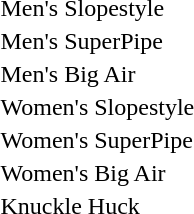<table>
<tr>
<td>Men's Slopestyle</td>
<td></td>
<td></td>
<td></td>
</tr>
<tr>
<td>Men's SuperPipe</td>
<td></td>
<td></td>
<td></td>
</tr>
<tr>
<td>Men's Big Air</td>
<td></td>
<td></td>
<td></td>
</tr>
<tr>
<td>Women's Slopestyle</td>
<td></td>
<td></td>
<td></td>
</tr>
<tr>
<td>Women's SuperPipe</td>
<td></td>
<td></td>
<td></td>
</tr>
<tr>
<td>Women's Big Air</td>
<td></td>
<td></td>
<td></td>
</tr>
<tr>
<td>Knuckle Huck</td>
<td></td>
<td></td>
<td></td>
</tr>
</table>
